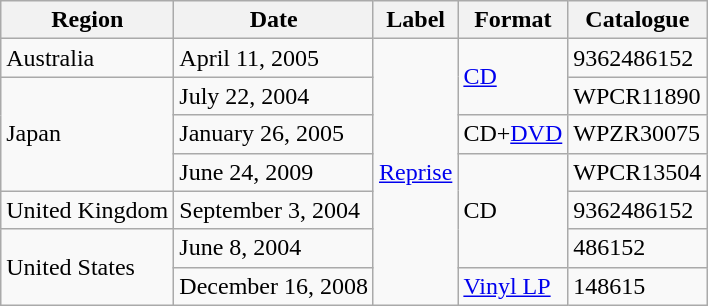<table class="wikitable">
<tr>
<th>Region</th>
<th>Date</th>
<th>Label</th>
<th>Format</th>
<th>Catalogue</th>
</tr>
<tr>
<td>Australia</td>
<td>April 11, 2005</td>
<td rowspan="7"><a href='#'>Reprise</a></td>
<td rowspan="2"><a href='#'>CD</a></td>
<td>9362486152</td>
</tr>
<tr>
<td rowspan="3">Japan</td>
<td>July 22, 2004</td>
<td>WPCR11890</td>
</tr>
<tr>
<td>January 26, 2005</td>
<td>CD+<a href='#'>DVD</a></td>
<td>WPZR30075</td>
</tr>
<tr>
<td>June 24, 2009</td>
<td rowspan="3">CD</td>
<td>WPCR13504</td>
</tr>
<tr>
<td>United Kingdom</td>
<td>September 3, 2004</td>
<td>9362486152</td>
</tr>
<tr>
<td rowspan="2">United States</td>
<td>June 8, 2004</td>
<td>486152</td>
</tr>
<tr>
<td>December 16, 2008</td>
<td><a href='#'>Vinyl LP</a></td>
<td>148615</td>
</tr>
</table>
